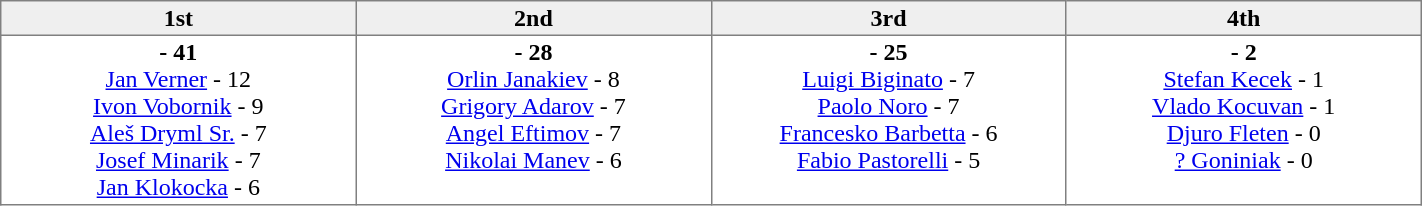<table border=1 cellpadding=2 cellspacing=0 width=75% style="border-collapse:collapse">
<tr align=center style="background:#efefef;">
<th width=20% >1st</th>
<th width=20% >2nd</th>
<th width=20% >3rd</th>
<th width=20%>4th</th>
</tr>
<tr align=center>
<td valign=top ><strong> - 41</strong><br><a href='#'>Jan Verner</a> - 12<br><a href='#'>Ivon Vobornik</a> - 9<br><a href='#'>Aleš Dryml Sr.</a> - 7<br><a href='#'>Josef Minarik</a> - 7<br><a href='#'>Jan Klokocka</a> - 6</td>
<td valign=top ><strong> - 28</strong><br><a href='#'>Orlin Janakiev</a> - 8<br><a href='#'>Grigory Adarov</a> - 7<br><a href='#'>Angel Eftimov</a> - 7<br><a href='#'>Nikolai Manev</a> - 6</td>
<td valign=top ><strong> - 25</strong><br><a href='#'>Luigi Biginato</a> - 7<br><a href='#'>Paolo Noro</a> - 7<br><a href='#'>Francesko Barbetta</a> - 6<br><a href='#'>Fabio Pastorelli</a> - 5</td>
<td valign=top><strong> - 2</strong><br><a href='#'>Stefan Kecek</a> - 1<br><a href='#'>Vlado Kocuvan</a> - 1<br><a href='#'>Djuro Fleten</a> - 0<br><a href='#'>? Goniniak</a>  - 0</td>
</tr>
</table>
